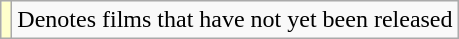<table class="wikitable">
<tr>
<td style="background:#FFFFCC;"></td>
<td>Denotes films that have not yet been released</td>
</tr>
</table>
